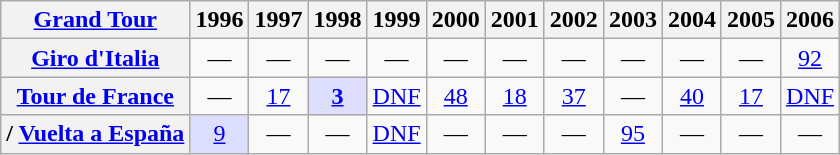<table class="wikitable plainrowheaders">
<tr>
<th scope="col"><a href='#'>Grand Tour</a></th>
<th scope="col">1996</th>
<th scope="col">1997</th>
<th scope="col">1998</th>
<th scope="col">1999</th>
<th scope="col">2000</th>
<th scope="col">2001</th>
<th scope="col">2002</th>
<th scope="col">2003</th>
<th scope="col">2004</th>
<th scope="col">2005</th>
<th scope="col">2006</th>
</tr>
<tr style="text-align:center;">
<th scope="row"> <a href='#'>Giro d'Italia</a></th>
<td>—</td>
<td>—</td>
<td>—</td>
<td>—</td>
<td>—</td>
<td>—</td>
<td>—</td>
<td>—</td>
<td>—</td>
<td>—</td>
<td><a href='#'>92</a></td>
</tr>
<tr style="text-align:center;">
<th scope="row"> <a href='#'>Tour de France</a></th>
<td>—</td>
<td><a href='#'>17</a></td>
<td style="background:#ddf;"><a href='#'><strong>3</strong></a></td>
<td><a href='#'>DNF</a></td>
<td><a href='#'>48</a></td>
<td><a href='#'>18</a></td>
<td><a href='#'>37</a></td>
<td>—</td>
<td><a href='#'>40</a></td>
<td><a href='#'>17</a></td>
<td><a href='#'>DNF</a></td>
</tr>
<tr style="text-align:center;">
<th scope="row">/ <a href='#'>Vuelta a España</a></th>
<td style="background:#ddf;"><a href='#'>9</a></td>
<td>—</td>
<td>—</td>
<td><a href='#'>DNF</a></td>
<td>—</td>
<td>—</td>
<td>—</td>
<td><a href='#'>95</a></td>
<td>—</td>
<td>—</td>
<td>—</td>
</tr>
</table>
